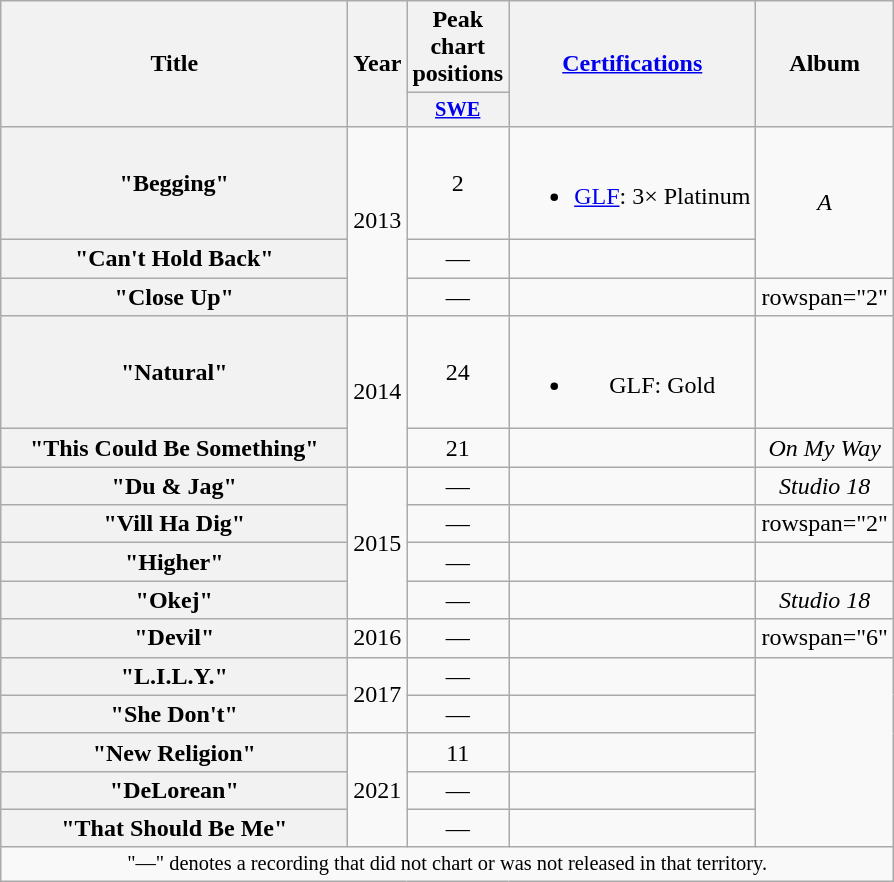<table class="wikitable plainrowheaders" style="text-align:center;">
<tr>
<th scope="col" rowspan="2" style="width:14em;">Title</th>
<th scope="col" rowspan="2" style="width:1em;">Year</th>
<th scope="col" colspan="1">Peak chart positions</th>
<th scope="col" rowspan="2"><a href='#'>Certifications</a></th>
<th scope="col" rowspan="2">Album</th>
</tr>
<tr>
<th scope="col" style="width:3em;font-size:85%;"><a href='#'>SWE</a><br></th>
</tr>
<tr>
<th scope="row">"Begging"</th>
<td rowspan="3">2013</td>
<td>2</td>
<td><br><ul><li><a href='#'>GLF</a>: 3× Platinum</li></ul></td>
<td rowspan="2"><em>A</em></td>
</tr>
<tr>
<th scope="row">"Can't Hold Back"</th>
<td>—</td>
<td></td>
</tr>
<tr>
<th scope="row">"Close Up"</th>
<td>—</td>
<td></td>
<td>rowspan="2" </td>
</tr>
<tr>
<th scope="row">"Natural"</th>
<td rowspan="2">2014</td>
<td>24</td>
<td><br><ul><li>GLF: Gold</li></ul></td>
</tr>
<tr>
<th scope="row">"This Could Be Something"<br></th>
<td>21</td>
<td></td>
<td><em>On My Way</em></td>
</tr>
<tr>
<th scope="row">"Du & Jag"</th>
<td rowspan="4">2015</td>
<td>—</td>
<td></td>
<td><em>Studio 18</em></td>
</tr>
<tr>
<th scope="row">"Vill Ha Dig"</th>
<td>—</td>
<td></td>
<td>rowspan="2" </td>
</tr>
<tr>
<th scope="row">"Higher"<br></th>
<td>—</td>
<td></td>
</tr>
<tr>
<th scope="row">"Okej"</th>
<td>—</td>
<td></td>
<td><em>Studio 18</em></td>
</tr>
<tr>
<th scope="row">"Devil"</th>
<td>2016</td>
<td>—</td>
<td></td>
<td>rowspan="6" </td>
</tr>
<tr>
<th scope="row">"L.I.L.Y."</th>
<td rowspan="2">2017</td>
<td>—</td>
<td></td>
</tr>
<tr>
<th scope="row">"She Don't"</th>
<td>—</td>
<td></td>
</tr>
<tr>
<th scope="row">"New Religion"</th>
<td rowspan="3">2021</td>
<td>11</td>
<td></td>
</tr>
<tr>
<th scope="row">"DeLorean"</th>
<td>—</td>
<td></td>
</tr>
<tr>
<th scope="row">"That Should Be Me"</th>
<td>—</td>
<td></td>
</tr>
<tr>
<td colspan="9" style="font-size:85%">"—" denotes a recording that did not chart or was not released in that territory.</td>
</tr>
</table>
